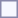<table style="border:1px solid #8888aa; background-color:#f7f8ff; padding:5px; font-size:95%; margin: 0px 12px 12px 0px;">
</table>
